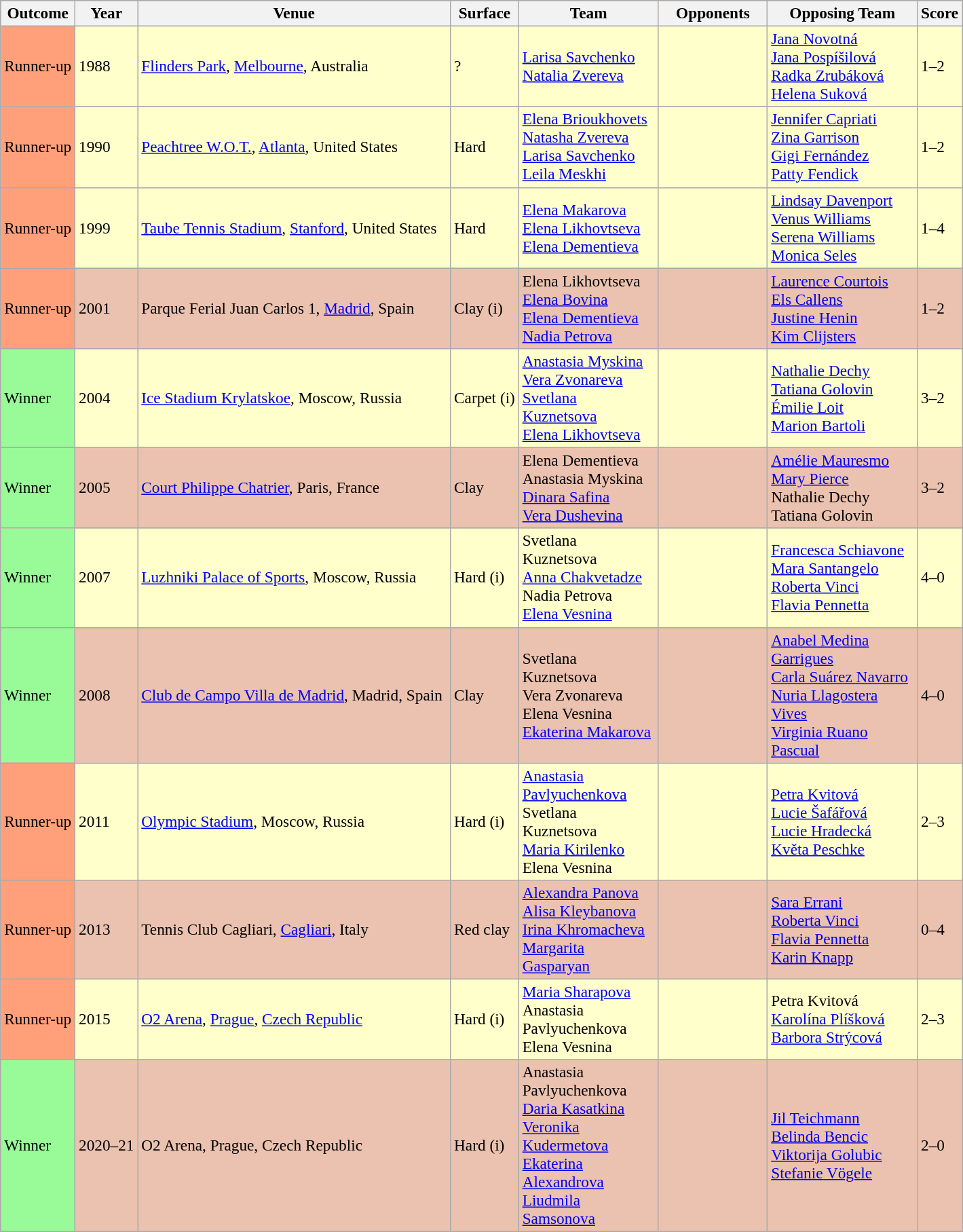<table class="sortable wikitable" style=font-size:97%;background:#EBC2AF>
<tr>
<th>Outcome</th>
<th>Year</th>
<th width=300>Venue</th>
<th>Surface</th>
<th width=130>Team</th>
<th width=100>Opponents</th>
<th width=140>Opposing Team</th>
<th width=30>Score</th>
</tr>
<tr bgcolor=FFFFCC>
<td bgcolor=FFA07A>Runner-up</td>
<td>1988</td>
<td><a href='#'>Flinders Park</a>, <a href='#'>Melbourne</a>, Australia</td>
<td>?</td>
<td><a href='#'>Larisa Savchenko</a><br><a href='#'>Natalia Zvereva</a></td>
<td></td>
<td><a href='#'>Jana Novotná</a><br><a href='#'>Jana Pospíšilová</a><br><a href='#'>Radka Zrubáková</a><br><a href='#'>Helena Suková</a></td>
<td>1–2</td>
</tr>
<tr bgcolor=FFFFCC>
<td bgcolor=FFA07A>Runner-up</td>
<td>1990</td>
<td><a href='#'>Peachtree W.O.T.</a>, <a href='#'>Atlanta</a>, United States</td>
<td>Hard</td>
<td><a href='#'>Elena Brioukhovets</a><br><a href='#'>Natasha Zvereva</a><br><a href='#'>Larisa Savchenko</a><br><a href='#'>Leila Meskhi</a></td>
<td></td>
<td><a href='#'>Jennifer Capriati</a><br><a href='#'>Zina Garrison</a><br><a href='#'>Gigi Fernández</a><br><a href='#'>Patty Fendick</a></td>
<td>1–2</td>
</tr>
<tr bgcolor=FFFFCC>
<td bgcolor=FFA07A>Runner-up</td>
<td>1999</td>
<td><a href='#'>Taube Tennis Stadium</a>, <a href='#'>Stanford</a>, United States</td>
<td>Hard</td>
<td><a href='#'>Elena Makarova</a><br><a href='#'>Elena Likhovtseva</a><br><a href='#'>Elena Dementieva</a></td>
<td></td>
<td><a href='#'>Lindsay Davenport</a><br><a href='#'>Venus Williams</a><br><a href='#'>Serena Williams</a><br><a href='#'>Monica Seles</a></td>
<td>1–4</td>
</tr>
<tr>
<td bgcolor=FFA07A>Runner-up</td>
<td>2001</td>
<td>Parque Ferial Juan Carlos 1, <a href='#'>Madrid</a>, Spain</td>
<td>Clay (i)</td>
<td>Elena Likhovtseva<br><a href='#'>Elena Bovina</a><br><a href='#'>Elena Dementieva</a><br><a href='#'>Nadia Petrova</a></td>
<td></td>
<td><a href='#'>Laurence Courtois</a><br><a href='#'>Els Callens</a><br><a href='#'>Justine Henin</a><br><a href='#'>Kim Clijsters</a></td>
<td>1–2</td>
</tr>
<tr bgcolor=FFFFCC>
<td bgcolor=98FB98>Winner</td>
<td>2004</td>
<td><a href='#'>Ice Stadium Krylatskoe</a>, Moscow, Russia</td>
<td>Carpet (i)</td>
<td><a href='#'>Anastasia Myskina</a><br><a href='#'>Vera Zvonareva</a><br><a href='#'>Svetlana Kuznetsova</a><br><a href='#'>Elena Likhovtseva</a></td>
<td></td>
<td><a href='#'>Nathalie Dechy</a><br><a href='#'>Tatiana Golovin</a><br><a href='#'>Émilie Loit</a><br><a href='#'>Marion Bartoli</a></td>
<td>3–2</td>
</tr>
<tr>
<td bgcolor=98FB98>Winner</td>
<td>2005</td>
<td><a href='#'>Court Philippe Chatrier</a>, Paris, France</td>
<td>Clay</td>
<td>Elena Dementieva<br>Anastasia Myskina<br><a href='#'>Dinara Safina</a><br><a href='#'>Vera Dushevina</a></td>
<td></td>
<td><a href='#'>Amélie Mauresmo</a><br><a href='#'>Mary Pierce</a><br>Nathalie Dechy<br>Tatiana Golovin</td>
<td>3–2</td>
</tr>
<tr bgcolor=FFFFCC>
<td bgcolor=98FB98>Winner</td>
<td>2007</td>
<td><a href='#'>Luzhniki Palace of Sports</a>, Moscow, Russia</td>
<td>Hard (i)</td>
<td>Svetlana Kuznetsova<br><a href='#'>Anna Chakvetadze</a><br>Nadia Petrova<br><a href='#'>Elena Vesnina</a></td>
<td></td>
<td><a href='#'>Francesca Schiavone</a><br><a href='#'>Mara Santangelo</a><br><a href='#'>Roberta Vinci</a><br><a href='#'>Flavia Pennetta</a></td>
<td>4–0</td>
</tr>
<tr>
<td bgcolor=98FB98>Winner</td>
<td>2008</td>
<td><a href='#'>Club de Campo Villa de Madrid</a>, Madrid, Spain</td>
<td>Clay</td>
<td>Svetlana Kuznetsova<br>Vera Zvonareva<br>Elena Vesnina<br><a href='#'>Ekaterina Makarova</a></td>
<td></td>
<td><a href='#'>Anabel Medina Garrigues</a><br><a href='#'>Carla Suárez Navarro</a><br><a href='#'>Nuria Llagostera Vives</a><br><a href='#'>Virginia Ruano Pascual</a></td>
<td>4–0</td>
</tr>
<tr bgcolor=FFFFCC>
<td bgcolor=FFA07A>Runner-up</td>
<td>2011</td>
<td><a href='#'>Olympic Stadium</a>, Moscow, Russia</td>
<td>Hard (i)</td>
<td><a href='#'>Anastasia Pavlyuchenkova</a><br>Svetlana Kuznetsova<br><a href='#'>Maria Kirilenko</a><br>Elena Vesnina</td>
<td></td>
<td><a href='#'>Petra Kvitová</a><br><a href='#'>Lucie Šafářová</a><br><a href='#'>Lucie Hradecká</a><br><a href='#'>Květa Peschke</a></td>
<td>2–3</td>
</tr>
<tr>
<td bgcolor=FFA07A>Runner-up</td>
<td>2013</td>
<td>Tennis Club Cagliari, <a href='#'>Cagliari</a>, Italy</td>
<td>Red clay</td>
<td><a href='#'>Alexandra Panova</a><br><a href='#'>Alisa Kleybanova</a><br><a href='#'>Irina Khromacheva</a><br><a href='#'>Margarita Gasparyan</a></td>
<td></td>
<td><a href='#'>Sara Errani</a><br><a href='#'>Roberta Vinci</a><br><a href='#'>Flavia Pennetta</a><br><a href='#'>Karin Knapp</a></td>
<td>0–4</td>
</tr>
<tr bgcolor=FFFFCC>
<td bgcolor=FFA07A>Runner-up</td>
<td>2015</td>
<td><a href='#'>O2 Arena</a>, <a href='#'>Prague</a>, <a href='#'>Czech Republic</a></td>
<td>Hard (i)</td>
<td><a href='#'>Maria Sharapova</a><br>Anastasia Pavlyuchenkova<br>Elena Vesnina</td>
<td></td>
<td>Petra Kvitová<br><a href='#'>Karolína Plíšková</a><br><a href='#'>Barbora Strýcová</a></td>
<td>2–3</td>
</tr>
<tr>
<td bgcolor=98FB98>Winner</td>
<td>2020–21</td>
<td>O2 Arena, Prague, Czech Republic</td>
<td>Hard (i)</td>
<td>Anastasia Pavlyuchenkova<br><a href='#'>Daria Kasatkina</a><br><a href='#'>Veronika Kudermetova</a><br><a href='#'>Ekaterina Alexandrova</a><br><a href='#'>Liudmila Samsonova</a></td>
<td></td>
<td><a href='#'>Jil Teichmann</a><br><a href='#'>Belinda Bencic</a><br><a href='#'>Viktorija Golubic</a><br><a href='#'>Stefanie Vögele</a></td>
<td>2–0</td>
</tr>
</table>
